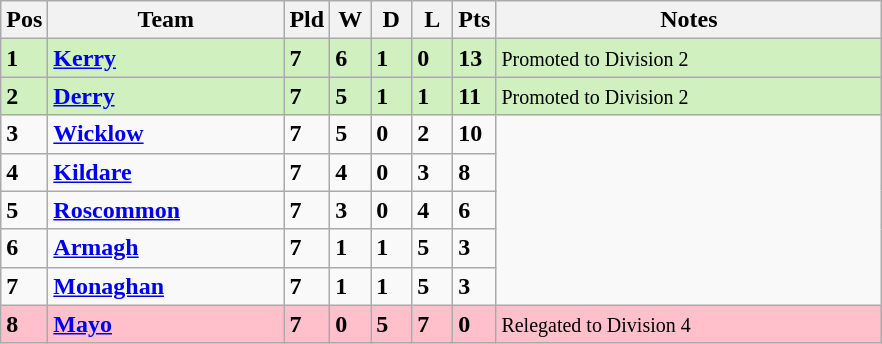<table class="wikitable" style="text-align: centre;">
<tr>
<th width=20>Pos</th>
<th width=150>Team</th>
<th width=20>Pld</th>
<th width=20>W</th>
<th width=20>D</th>
<th width=20>L</th>
<th width=20>Pts</th>
<th width=250>Notes</th>
</tr>
<tr style="background:#D0F0C0;">
<td><strong>1</strong></td>
<td align=left><strong> <a href='#'>Kerry</a> </strong></td>
<td><strong>7</strong></td>
<td><strong>6</strong></td>
<td><strong>1</strong></td>
<td><strong>0</strong></td>
<td><strong>13</strong></td>
<td><small> Promoted to Division 2</small></td>
</tr>
<tr style="background:#D0F0C0;">
<td><strong>2</strong></td>
<td align=left><strong> <a href='#'>Derry</a> </strong></td>
<td><strong>7</strong></td>
<td><strong>5</strong></td>
<td><strong>1</strong></td>
<td><strong>1</strong></td>
<td><strong>11</strong></td>
<td><small> Promoted to Division 2</small></td>
</tr>
<tr style>
<td><strong>3</strong></td>
<td align=left><strong> <a href='#'>Wicklow</a> </strong></td>
<td><strong>7</strong></td>
<td><strong>5</strong></td>
<td><strong>0</strong></td>
<td><strong>2</strong></td>
<td><strong>10</strong></td>
</tr>
<tr style>
<td><strong>4</strong></td>
<td align=left><strong> <a href='#'>Kildare</a> </strong></td>
<td><strong>7</strong></td>
<td><strong>4</strong></td>
<td><strong>0</strong></td>
<td><strong>3</strong></td>
<td><strong>8</strong></td>
</tr>
<tr style>
<td><strong>5</strong></td>
<td align=left><strong> <a href='#'>Roscommon</a> </strong></td>
<td><strong>7</strong></td>
<td><strong>3</strong></td>
<td><strong>0</strong></td>
<td><strong>4</strong></td>
<td><strong>6</strong></td>
</tr>
<tr style>
<td><strong>6</strong></td>
<td align=left><strong> <a href='#'>Armagh</a> </strong></td>
<td><strong>7</strong></td>
<td><strong>1</strong></td>
<td><strong>1</strong></td>
<td><strong>5</strong></td>
<td><strong>3</strong></td>
</tr>
<tr style>
<td><strong>7</strong></td>
<td align=left><strong> <a href='#'>Monaghan</a> </strong></td>
<td><strong>7</strong></td>
<td><strong>1</strong></td>
<td><strong>1</strong></td>
<td><strong>5</strong></td>
<td><strong>3</strong></td>
</tr>
<tr style="background:#FFC0CB;">
<td><strong>8</strong></td>
<td align=left><strong> <a href='#'>Mayo</a> </strong></td>
<td><strong>7</strong></td>
<td><strong>0</strong></td>
<td><strong>5</strong></td>
<td><strong>7</strong></td>
<td><strong>0</strong></td>
<td><small> Relegated to Division 4</small></td>
</tr>
</table>
